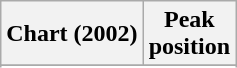<table class="wikitable sortable">
<tr>
<th align="left">Chart (2002)</th>
<th align="left">Peak<br>position</th>
</tr>
<tr>
</tr>
<tr>
</tr>
<tr>
</tr>
</table>
